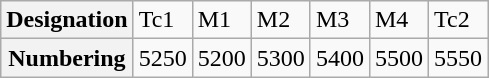<table class="wikitable">
<tr>
<th>Designation</th>
<td>Tc1</td>
<td>M1</td>
<td>M2</td>
<td>M3</td>
<td>M4</td>
<td>Tc2</td>
</tr>
<tr>
<th>Numbering</th>
<td>5250</td>
<td>5200</td>
<td>5300</td>
<td>5400</td>
<td>5500</td>
<td>5550</td>
</tr>
</table>
